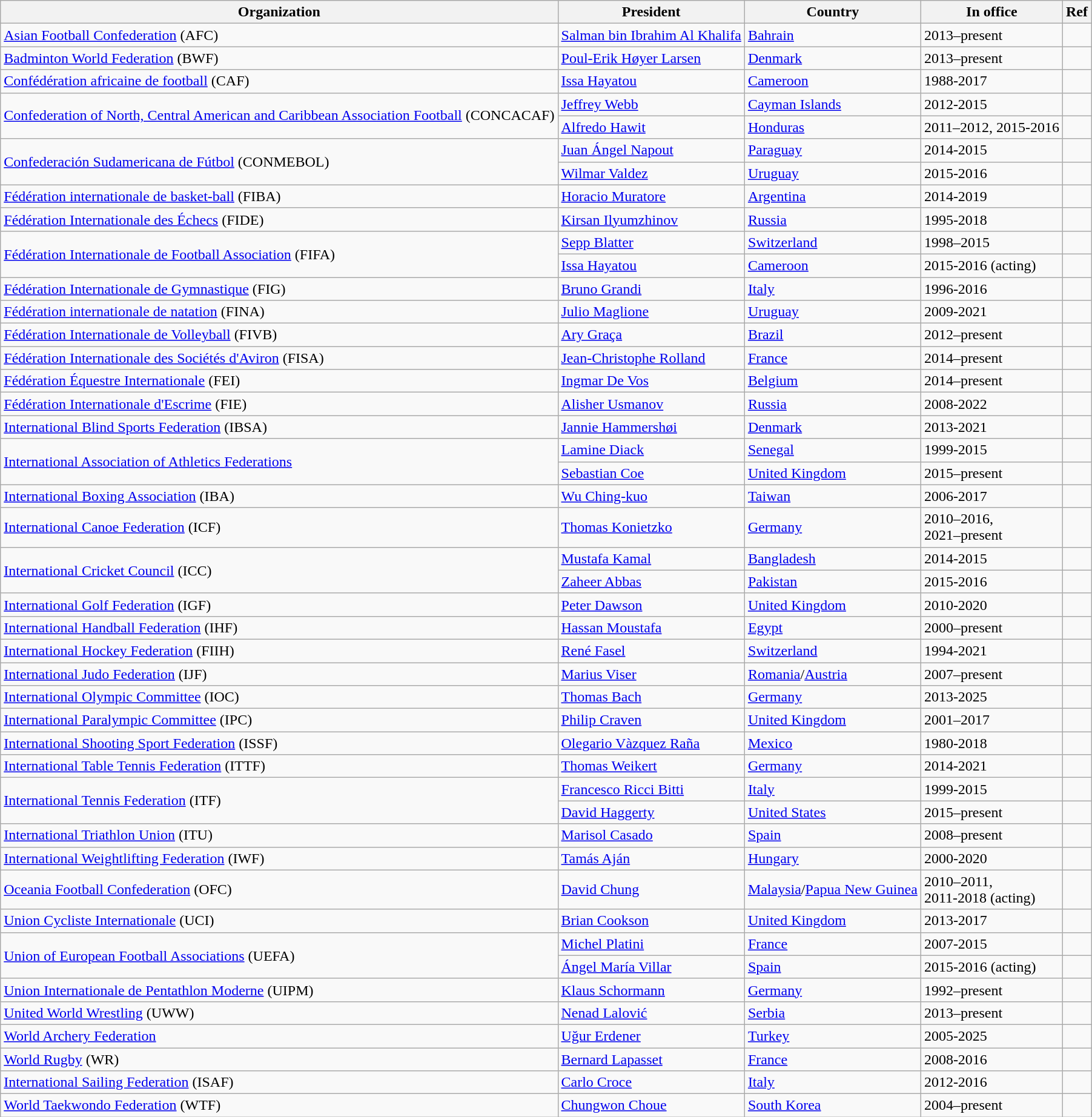<table class="wikitable unsortable">
<tr>
<th>Organization</th>
<th>President</th>
<th>Country</th>
<th>In office</th>
<th>Ref</th>
</tr>
<tr>
<td><a href='#'>Asian Football Confederation</a> (AFC)</td>
<td><a href='#'>Salman bin Ibrahim Al Khalifa</a></td>
<td><a href='#'>Bahrain</a></td>
<td>2013–present</td>
<td></td>
</tr>
<tr>
<td><a href='#'>Badminton World Federation</a> (BWF)</td>
<td><a href='#'>Poul-Erik Høyer Larsen</a></td>
<td><a href='#'>Denmark</a></td>
<td>2013–present</td>
<td></td>
</tr>
<tr>
<td><a href='#'>Confédération africaine de football</a> (CAF)</td>
<td><a href='#'>Issa Hayatou</a></td>
<td><a href='#'>Cameroon</a></td>
<td>1988-2017</td>
<td></td>
</tr>
<tr>
<td rowspan="2"><a href='#'>Confederation of North, Central American and Caribbean Association Football</a> (CONCACAF)</td>
<td><a href='#'>Jeffrey Webb</a></td>
<td><a href='#'>Cayman Islands</a></td>
<td>2012-2015</td>
<td></td>
</tr>
<tr>
<td><a href='#'>Alfredo Hawit</a></td>
<td><a href='#'>Honduras</a></td>
<td>2011–2012, 2015-2016</td>
<td></td>
</tr>
<tr>
<td rowspan="2"><a href='#'>Confederación Sudamericana de Fútbol</a> (CONMEBOL)</td>
<td><a href='#'>Juan Ángel Napout</a></td>
<td><a href='#'>Paraguay</a></td>
<td>2014-2015</td>
<td></td>
</tr>
<tr>
<td><a href='#'>Wilmar Valdez</a></td>
<td><a href='#'>Uruguay</a></td>
<td>2015-2016</td>
<td></td>
</tr>
<tr>
<td><a href='#'>Fédération internationale de basket-ball</a> (FIBA)</td>
<td><a href='#'>Horacio Muratore</a></td>
<td><a href='#'>Argentina</a></td>
<td>2014-2019</td>
<td></td>
</tr>
<tr>
<td><a href='#'>Fédération Internationale des Échecs</a> (FIDE)</td>
<td><a href='#'>Kirsan Ilyumzhinov</a></td>
<td><a href='#'>Russia</a></td>
<td>1995-2018</td>
<td></td>
</tr>
<tr>
<td rowspan="2"><a href='#'>Fédération Internationale de Football Association</a> (FIFA)</td>
<td><a href='#'>Sepp Blatter</a></td>
<td><a href='#'>Switzerland</a></td>
<td>1998–2015</td>
<td></td>
</tr>
<tr>
<td><a href='#'>Issa Hayatou</a></td>
<td><a href='#'>Cameroon</a></td>
<td>2015-2016 (acting)</td>
<td></td>
</tr>
<tr>
<td><a href='#'>Fédération Internationale de Gymnastique</a> (FIG)</td>
<td><a href='#'>Bruno Grandi</a></td>
<td><a href='#'>Italy</a></td>
<td>1996-2016</td>
<td></td>
</tr>
<tr>
<td><a href='#'>Fédération internationale de natation</a> (FINA)</td>
<td><a href='#'>Julio Maglione</a></td>
<td><a href='#'>Uruguay</a></td>
<td>2009-2021</td>
<td></td>
</tr>
<tr>
<td><a href='#'>Fédération Internationale de Volleyball</a> (FIVB)</td>
<td><a href='#'>Ary Graça</a></td>
<td><a href='#'>Brazil</a></td>
<td>2012–present</td>
<td></td>
</tr>
<tr>
<td><a href='#'>Fédération Internationale des Sociétés d'Aviron</a> (FISA)</td>
<td><a href='#'>Jean-Christophe Rolland</a></td>
<td><a href='#'>France</a></td>
<td>2014–present</td>
<td></td>
</tr>
<tr>
<td><a href='#'>Fédération Équestre Internationale</a> (FEI)</td>
<td><a href='#'>Ingmar De Vos</a></td>
<td><a href='#'>Belgium</a></td>
<td>2014–present</td>
<td></td>
</tr>
<tr>
<td><a href='#'>Fédération Internationale d'Escrime</a> (FIE)</td>
<td><a href='#'>Alisher Usmanov</a></td>
<td><a href='#'>Russia</a></td>
<td>2008-2022</td>
<td></td>
</tr>
<tr>
<td><a href='#'>International Blind Sports Federation</a> (IBSA)</td>
<td><a href='#'>Jannie Hammershøi</a></td>
<td><a href='#'>Denmark</a></td>
<td>2013-2021</td>
<td></td>
</tr>
<tr>
<td rowspan="2"><a href='#'>International Association of Athletics Federations</a></td>
<td><a href='#'>Lamine Diack</a></td>
<td><a href='#'>Senegal</a></td>
<td>1999-2015</td>
<td></td>
</tr>
<tr>
<td><a href='#'>Sebastian Coe</a></td>
<td><a href='#'>United Kingdom</a></td>
<td>2015–present</td>
<td></td>
</tr>
<tr>
<td><a href='#'>International Boxing Association</a> (IBA)</td>
<td><a href='#'>Wu Ching-kuo</a></td>
<td><a href='#'>Taiwan</a></td>
<td>2006-2017</td>
<td></td>
</tr>
<tr>
<td><a href='#'>International Canoe Federation</a> (ICF)</td>
<td><a href='#'>Thomas Konietzko</a></td>
<td><a href='#'>Germany</a></td>
<td>2010–2016,<br> 2021–present</td>
<td></td>
</tr>
<tr>
<td rowspan="2"><a href='#'>International Cricket Council</a> (ICC)</td>
<td><a href='#'>Mustafa Kamal</a></td>
<td><a href='#'>Bangladesh</a></td>
<td>2014-2015</td>
<td></td>
</tr>
<tr>
<td><a href='#'>Zaheer Abbas</a></td>
<td><a href='#'>Pakistan</a></td>
<td>2015-2016</td>
<td></td>
</tr>
<tr>
<td><a href='#'>International Golf Federation</a> (IGF)</td>
<td><a href='#'>Peter Dawson</a></td>
<td><a href='#'>United Kingdom</a></td>
<td>2010-2020</td>
<td></td>
</tr>
<tr>
<td><a href='#'>International Handball Federation</a> (IHF)</td>
<td><a href='#'>Hassan Moustafa</a></td>
<td><a href='#'>Egypt</a></td>
<td>2000–present</td>
<td></td>
</tr>
<tr>
<td><a href='#'>International Hockey Federation</a> (FIIH)</td>
<td><a href='#'>René Fasel</a></td>
<td><a href='#'>Switzerland</a></td>
<td>1994-2021</td>
<td></td>
</tr>
<tr>
<td><a href='#'>International Judo Federation</a> (IJF)</td>
<td><a href='#'>Marius Viser</a></td>
<td><a href='#'>Romania</a>/<a href='#'>Austria</a></td>
<td>2007–present</td>
<td></td>
</tr>
<tr>
<td><a href='#'>International Olympic Committee</a> (IOC)</td>
<td><a href='#'>Thomas Bach</a></td>
<td><a href='#'>Germany</a></td>
<td>2013-2025</td>
<td></td>
</tr>
<tr>
<td><a href='#'>International Paralympic Committee</a> (IPC)</td>
<td><a href='#'>Philip Craven</a></td>
<td><a href='#'>United Kingdom</a></td>
<td>2001–2017</td>
<td></td>
</tr>
<tr>
<td><a href='#'>International Shooting Sport Federation</a> (ISSF)</td>
<td><a href='#'>Olegario Vàzquez Raña</a></td>
<td><a href='#'>Mexico</a></td>
<td>1980-2018</td>
<td></td>
</tr>
<tr>
<td><a href='#'>International Table Tennis Federation</a> (ITTF)</td>
<td><a href='#'>Thomas Weikert</a></td>
<td><a href='#'>Germany</a></td>
<td>2014-2021</td>
<td></td>
</tr>
<tr>
<td rowspan="2"><a href='#'>International Tennis Federation</a> (ITF)</td>
<td><a href='#'>Francesco Ricci Bitti</a></td>
<td><a href='#'>Italy</a></td>
<td>1999-2015</td>
<td></td>
</tr>
<tr>
<td><a href='#'>David Haggerty</a></td>
<td><a href='#'>United States</a></td>
<td>2015–present</td>
<td></td>
</tr>
<tr>
<td><a href='#'>International Triathlon Union</a> (ITU)</td>
<td><a href='#'>Marisol Casado</a></td>
<td><a href='#'>Spain</a></td>
<td>2008–present</td>
<td></td>
</tr>
<tr>
<td><a href='#'>International Weightlifting Federation</a> (IWF)</td>
<td><a href='#'>Tamás Aján</a></td>
<td><a href='#'>Hungary</a></td>
<td>2000-2020</td>
<td></td>
</tr>
<tr>
<td><a href='#'>Oceania Football Confederation</a> (OFC)</td>
<td><a href='#'>David Chung</a></td>
<td><a href='#'>Malaysia</a>/<a href='#'>Papua New Guinea</a></td>
<td>2010–2011,<br> 2011-2018 (acting)</td>
<td></td>
</tr>
<tr>
<td><a href='#'>Union Cycliste Internationale</a> (UCI)</td>
<td><a href='#'>Brian Cookson</a></td>
<td><a href='#'>United Kingdom</a></td>
<td>2013-2017</td>
<td></td>
</tr>
<tr>
<td rowspan="2"><a href='#'>Union of European Football Associations</a> (UEFA)</td>
<td><a href='#'>Michel Platini</a></td>
<td><a href='#'>France</a></td>
<td>2007-2015</td>
<td></td>
</tr>
<tr>
<td><a href='#'>Ángel María Villar</a></td>
<td><a href='#'>Spain</a></td>
<td>2015-2016 (acting)</td>
<td></td>
</tr>
<tr>
<td><a href='#'>Union Internationale de Pentathlon Moderne</a> (UIPM)</td>
<td><a href='#'>Klaus Schormann</a></td>
<td><a href='#'>Germany</a></td>
<td>1992–present</td>
<td></td>
</tr>
<tr>
<td><a href='#'>United World Wrestling</a> (UWW)</td>
<td><a href='#'>Nenad Lalović</a></td>
<td><a href='#'>Serbia</a></td>
<td>2013–present</td>
<td></td>
</tr>
<tr>
<td><a href='#'>World Archery Federation</a></td>
<td><a href='#'>Uğur Erdener</a></td>
<td><a href='#'>Turkey</a></td>
<td>2005-2025</td>
<td></td>
</tr>
<tr>
<td><a href='#'>World Rugby</a> (WR)</td>
<td><a href='#'>Bernard Lapasset</a></td>
<td><a href='#'>France</a></td>
<td>2008-2016</td>
<td></td>
</tr>
<tr>
<td><a href='#'>International Sailing Federation</a> (ISAF)</td>
<td><a href='#'>Carlo Croce</a></td>
<td><a href='#'>Italy</a></td>
<td>2012-2016</td>
<td></td>
</tr>
<tr>
<td><a href='#'>World Taekwondo Federation</a> (WTF)</td>
<td><a href='#'>Chungwon Choue</a></td>
<td><a href='#'>South Korea</a></td>
<td>2004–present</td>
<td></td>
</tr>
</table>
